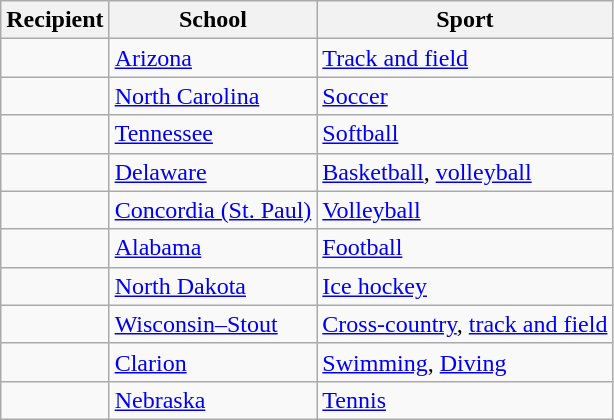<table class="wikitable sortable">
<tr>
<th>Recipient</th>
<th>School</th>
<th>Sport</th>
</tr>
<tr>
<td></td>
<td><a href='#'>Arizona</a></td>
<td><a href='#'>Track and field</a></td>
</tr>
<tr>
<td></td>
<td><a href='#'>North Carolina</a></td>
<td><a href='#'>Soccer</a></td>
</tr>
<tr>
<td></td>
<td><a href='#'>Tennessee</a></td>
<td><a href='#'>Softball</a></td>
</tr>
<tr>
<td></td>
<td><a href='#'>Delaware</a></td>
<td><a href='#'>Basketball</a>, <a href='#'>volleyball</a></td>
</tr>
<tr>
<td></td>
<td><a href='#'>Concordia (St. Paul)</a></td>
<td><a href='#'>Volleyball</a></td>
</tr>
<tr>
<td></td>
<td><a href='#'>Alabama</a></td>
<td><a href='#'>Football</a></td>
</tr>
<tr>
<td></td>
<td><a href='#'>North Dakota</a></td>
<td><a href='#'>Ice hockey</a></td>
</tr>
<tr>
<td></td>
<td><a href='#'>Wisconsin–Stout</a></td>
<td><a href='#'>Cross-country</a>, <a href='#'>track and field</a></td>
</tr>
<tr>
<td></td>
<td><a href='#'>Clarion</a></td>
<td><a href='#'>Swimming</a>, <a href='#'>Diving</a></td>
</tr>
<tr>
<td></td>
<td><a href='#'>Nebraska</a></td>
<td><a href='#'>Tennis</a></td>
</tr>
</table>
